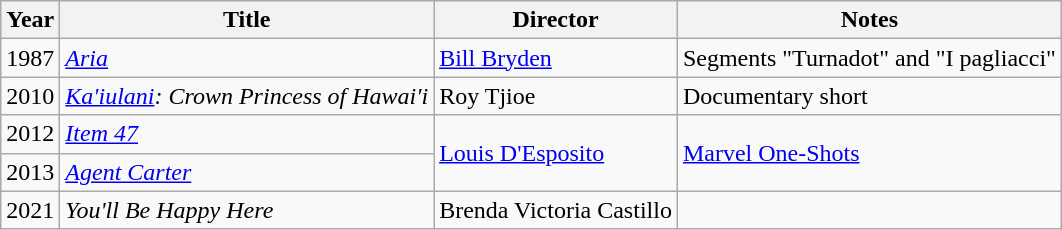<table class="wikitable">
<tr>
<th>Year</th>
<th>Title</th>
<th>Director</th>
<th>Notes</th>
</tr>
<tr>
<td>1987</td>
<td><em><a href='#'>Aria</a></em></td>
<td><a href='#'>Bill Bryden</a></td>
<td>Segments "Turnadot" and "I pagliacci"</td>
</tr>
<tr>
<td>2010</td>
<td><em><a href='#'>Ka'iulani</a>: Crown Princess of Hawai'i</em></td>
<td>Roy Tjioe</td>
<td>Documentary short</td>
</tr>
<tr>
<td>2012</td>
<td><em><a href='#'>Item 47</a></em></td>
<td rowspan=2><a href='#'>Louis D'Esposito</a></td>
<td rowspan=2><a href='#'>Marvel One-Shots</a></td>
</tr>
<tr>
<td>2013</td>
<td><em><a href='#'>Agent Carter</a></em></td>
</tr>
<tr>
<td>2021</td>
<td><em>You'll Be Happy Here</em></td>
<td>Brenda Victoria Castillo</td>
<td></td>
</tr>
</table>
